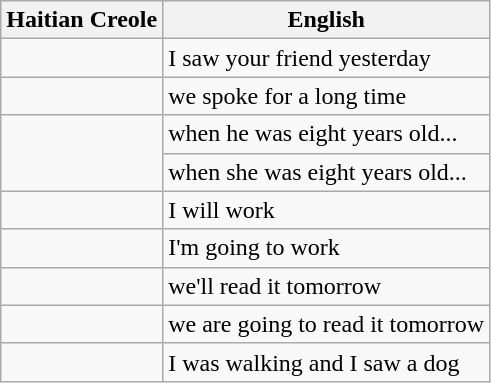<table class="wikitable">
<tr>
<th scope="col">Haitian Creole</th>
<th scope="col">English</th>
</tr>
<tr>
<td></td>
<td>I saw your friend yesterday</td>
</tr>
<tr>
<td></td>
<td>we spoke for a long time</td>
</tr>
<tr>
<td rowspan="2"></td>
<td>when he was eight years old...</td>
</tr>
<tr>
<td>when she was eight years old...</td>
</tr>
<tr>
<td></td>
<td>I will work</td>
</tr>
<tr>
<td></td>
<td>I'm going to work</td>
</tr>
<tr>
<td></td>
<td>we'll read it tomorrow</td>
</tr>
<tr>
<td></td>
<td>we are going to read it tomorrow</td>
</tr>
<tr>
<td></td>
<td>I was walking and I saw a dog</td>
</tr>
</table>
